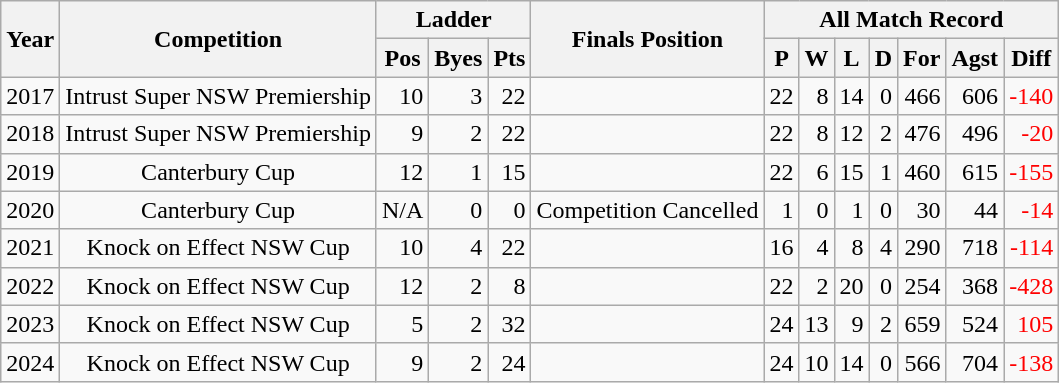<table class="wikitable" width="auto" style="text-align: right">
<tr>
<th rowspan=2>Year</th>
<th rowspan=2>Competition</th>
<th colspan=3>Ladder</th>
<th rowspan=2>Finals Position</th>
<th colspan=7>All Match Record</th>
</tr>
<tr>
<th>Pos</th>
<th>Byes</th>
<th>Pts</th>
<th>P</th>
<th>W</th>
<th>L</th>
<th>D</th>
<th>For</th>
<th>Agst</th>
<th>Diff</th>
</tr>
<tr>
<td>2017</td>
<td align=center>Intrust Super NSW Premiership</td>
<td>10</td>
<td>3</td>
<td>22</td>
<td align=left></td>
<td>22</td>
<td>8</td>
<td>14</td>
<td>0</td>
<td>466</td>
<td>606</td>
<td style="color:red;">-140</td>
</tr>
<tr>
<td>2018</td>
<td align=center>Intrust Super NSW Premiership</td>
<td>9</td>
<td>2</td>
<td>22</td>
<td align=left></td>
<td>22</td>
<td>8</td>
<td>12</td>
<td>2</td>
<td>476</td>
<td>496</td>
<td style="color:red;">-20</td>
</tr>
<tr>
<td>2019</td>
<td align=center>Canterbury Cup</td>
<td>12</td>
<td>1</td>
<td>15</td>
<td align=left></td>
<td>22</td>
<td>6</td>
<td>15</td>
<td>1</td>
<td>460</td>
<td>615</td>
<td style="color:red;">-155</td>
</tr>
<tr>
<td>2020</td>
<td align=center>Canterbury Cup</td>
<td>N/A</td>
<td>0</td>
<td>0</td>
<td align=left>Competition Cancelled</td>
<td>1</td>
<td>0</td>
<td>1</td>
<td>0</td>
<td>30</td>
<td>44</td>
<td style="color:red;">-14</td>
</tr>
<tr>
<td>2021</td>
<td align=center>Knock on Effect NSW Cup</td>
<td>10</td>
<td>4</td>
<td>22</td>
<td align=left></td>
<td>16</td>
<td>4</td>
<td>8</td>
<td>4</td>
<td>290</td>
<td>718</td>
<td Style="color:red;">-114</td>
</tr>
<tr>
<td>2022</td>
<td align=center>Knock on Effect NSW Cup</td>
<td>12</td>
<td>2</td>
<td>8</td>
<td align=left></td>
<td>22</td>
<td>2</td>
<td>20</td>
<td>0</td>
<td>254</td>
<td>368</td>
<td Style="color:red;">-428</td>
</tr>
<tr>
<td>2023</td>
<td align=center>Knock on Effect NSW Cup</td>
<td>5</td>
<td>2</td>
<td>32</td>
<td align=left></td>
<td>24</td>
<td>13</td>
<td>9</td>
<td>2</td>
<td>659</td>
<td>524</td>
<td Style="color:red;">105</td>
</tr>
<tr>
<td>2024</td>
<td align=center>Knock on Effect NSW Cup</td>
<td>9</td>
<td>2</td>
<td>24</td>
<td align=left></td>
<td>24</td>
<td>10</td>
<td>14</td>
<td>0</td>
<td>566</td>
<td>704</td>
<td Style="color:red;">-138</td>
</tr>
</table>
